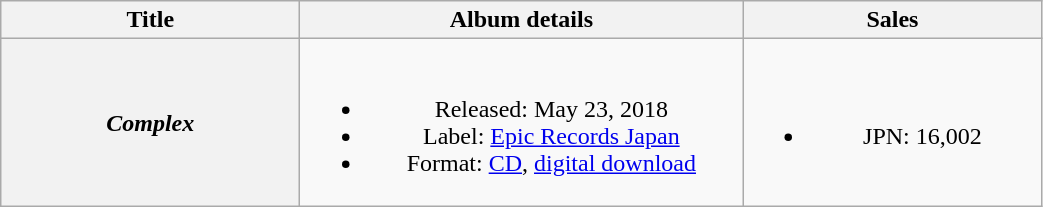<table class="wikitable plainrowheaders" style="text-align:center;">
<tr>
<th style="width:12em;">Title</th>
<th style="width:18em;">Album details</th>
<th style="width:12em;">Sales</th>
</tr>
<tr>
<th scope="row"><em>Complex</em></th>
<td><br><ul><li>Released: May 23, 2018</li><li>Label: <a href='#'>Epic Records Japan</a></li><li>Format: <a href='#'>CD</a>, <a href='#'>digital download</a></li></ul></td>
<td><br><ul><li>JPN: 16,002</li></ul></td>
</tr>
</table>
